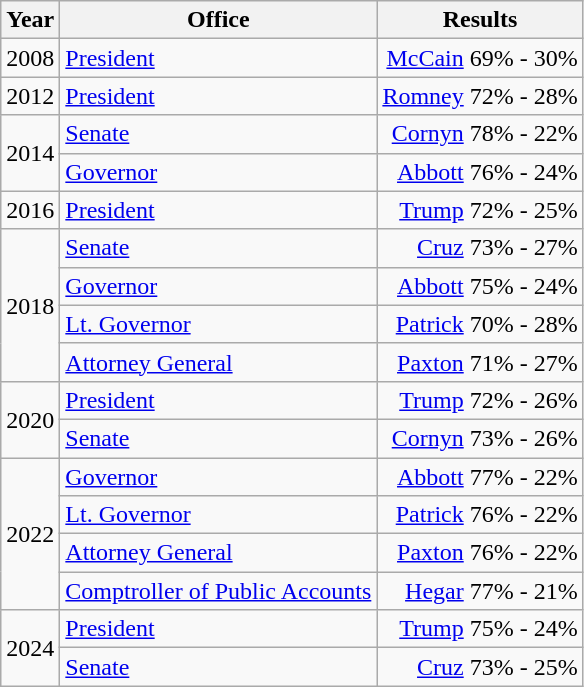<table class=wikitable>
<tr>
<th>Year</th>
<th>Office</th>
<th>Results</th>
</tr>
<tr>
<td>2008</td>
<td><a href='#'>President</a></td>
<td align="right" ><a href='#'>McCain</a> 69% - 30%</td>
</tr>
<tr>
<td>2012</td>
<td><a href='#'>President</a></td>
<td align="right" ><a href='#'>Romney</a> 72% - 28%</td>
</tr>
<tr>
<td rowspan=2>2014</td>
<td><a href='#'>Senate</a></td>
<td align="right" ><a href='#'>Cornyn</a> 78% - 22%</td>
</tr>
<tr>
<td><a href='#'>Governor</a></td>
<td align="right" ><a href='#'>Abbott</a> 76% - 24%</td>
</tr>
<tr>
<td>2016</td>
<td><a href='#'>President</a></td>
<td align="right" ><a href='#'>Trump</a> 72% - 25%</td>
</tr>
<tr>
<td rowspan=4>2018</td>
<td><a href='#'>Senate</a></td>
<td align="right" ><a href='#'>Cruz</a> 73% - 27%</td>
</tr>
<tr>
<td><a href='#'>Governor</a></td>
<td align="right" ><a href='#'>Abbott</a> 75% - 24%</td>
</tr>
<tr>
<td><a href='#'>Lt. Governor</a></td>
<td align="right" ><a href='#'>Patrick</a> 70% - 28%</td>
</tr>
<tr>
<td><a href='#'>Attorney General</a></td>
<td align="right" ><a href='#'>Paxton</a> 71% - 27%</td>
</tr>
<tr>
<td rowspan=2>2020</td>
<td><a href='#'>President</a></td>
<td align="right" ><a href='#'>Trump</a> 72% - 26%</td>
</tr>
<tr>
<td><a href='#'>Senate</a></td>
<td align="right" ><a href='#'>Cornyn</a> 73% - 26%</td>
</tr>
<tr>
<td rowspan=4>2022</td>
<td><a href='#'>Governor</a></td>
<td align="right" ><a href='#'>Abbott</a> 77% - 22%</td>
</tr>
<tr>
<td><a href='#'>Lt. Governor</a></td>
<td align="right" ><a href='#'>Patrick</a> 76% - 22%</td>
</tr>
<tr>
<td><a href='#'>Attorney General</a></td>
<td align="right" ><a href='#'>Paxton</a> 76% - 22%</td>
</tr>
<tr>
<td><a href='#'>Comptroller of Public Accounts</a></td>
<td align="right" ><a href='#'>Hegar</a> 77% - 21%</td>
</tr>
<tr>
<td rowspan=2>2024</td>
<td><a href='#'>President</a></td>
<td align="right" ><a href='#'>Trump</a> 75% - 24%</td>
</tr>
<tr>
<td><a href='#'>Senate</a></td>
<td align="right" ><a href='#'>Cruz</a> 73% - 25%</td>
</tr>
</table>
